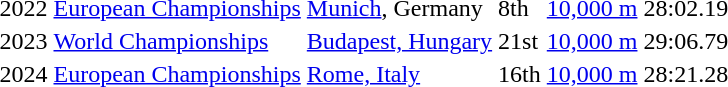<table>
<tr>
<td>2022</td>
<td><a href='#'>European Championships</a></td>
<td><a href='#'>Munich</a>, Germany</td>
<td>8th</td>
<td><a href='#'>10,000 m</a></td>
<td>28:02.19</td>
<td></td>
</tr>
<tr>
<td>2023</td>
<td><a href='#'>World Championships</a></td>
<td><a href='#'>Budapest, Hungary</a></td>
<td>21st</td>
<td><a href='#'>10,000 m</a></td>
<td>29:06.79</td>
<td></td>
</tr>
<tr>
<td>2024</td>
<td><a href='#'>European Championships</a></td>
<td><a href='#'>Rome, Italy</a></td>
<td>16th</td>
<td><a href='#'>10,000 m</a></td>
<td>28:21.28</td>
</tr>
</table>
